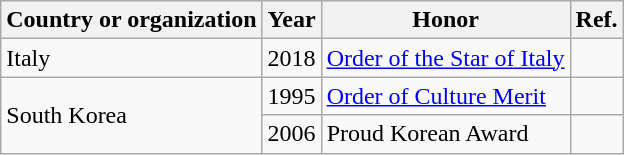<table class="wikitable">
<tr>
<th>Country or organization</th>
<th>Year</th>
<th>Honor</th>
<th>Ref.</th>
</tr>
<tr>
<td>Italy</td>
<td>2018</td>
<td><a href='#'>Order of the Star of Italy</a></td>
<td></td>
</tr>
<tr>
<td rowspan="2">South Korea</td>
<td>1995</td>
<td><a href='#'>Order of Culture Merit</a></td>
<td></td>
</tr>
<tr>
<td>2006</td>
<td>Proud Korean Award</td>
<td></td>
</tr>
</table>
